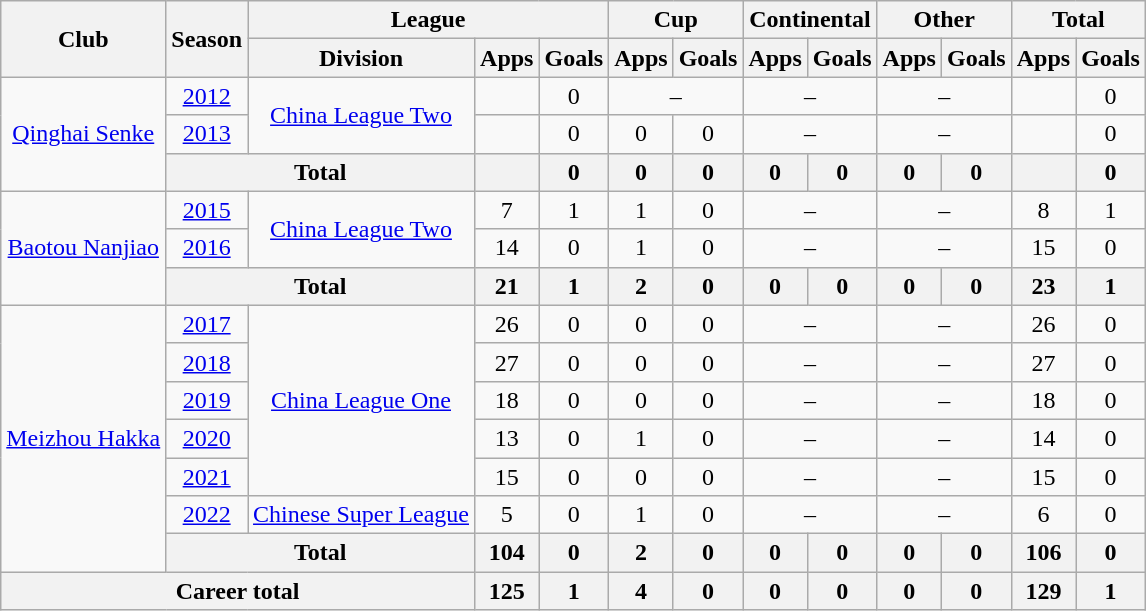<table class="wikitable" style="text-align: center">
<tr>
<th rowspan="2">Club</th>
<th rowspan="2">Season</th>
<th colspan="3">League</th>
<th colspan="2">Cup</th>
<th colspan="2">Continental</th>
<th colspan="2">Other</th>
<th colspan="2">Total</th>
</tr>
<tr>
<th>Division</th>
<th>Apps</th>
<th>Goals</th>
<th>Apps</th>
<th>Goals</th>
<th>Apps</th>
<th>Goals</th>
<th>Apps</th>
<th>Goals</th>
<th>Apps</th>
<th>Goals</th>
</tr>
<tr>
<td rowspan="3"><a href='#'>Qinghai Senke</a></td>
<td><a href='#'>2012</a></td>
<td rowspan="2"><a href='#'>China League Two</a></td>
<td></td>
<td>0</td>
<td colspan="2">–</td>
<td colspan="2">–</td>
<td colspan="2">–</td>
<td></td>
<td>0</td>
</tr>
<tr>
<td><a href='#'>2013</a></td>
<td></td>
<td>0</td>
<td>0</td>
<td>0</td>
<td colspan="2">–</td>
<td colspan="2">–</td>
<td></td>
<td>0</td>
</tr>
<tr>
<th colspan=2>Total</th>
<th></th>
<th>0</th>
<th>0</th>
<th>0</th>
<th>0</th>
<th>0</th>
<th>0</th>
<th>0</th>
<th></th>
<th>0</th>
</tr>
<tr>
<td rowspan="3"><a href='#'>Baotou Nanjiao</a></td>
<td><a href='#'>2015</a></td>
<td rowspan="2"><a href='#'>China League Two</a></td>
<td>7</td>
<td>1</td>
<td>1</td>
<td>0</td>
<td colspan="2">–</td>
<td colspan="2">–</td>
<td>8</td>
<td>1</td>
</tr>
<tr>
<td><a href='#'>2016</a></td>
<td>14</td>
<td>0</td>
<td>1</td>
<td>0</td>
<td colspan="2">–</td>
<td colspan="2">–</td>
<td>15</td>
<td>0</td>
</tr>
<tr>
<th colspan=2>Total</th>
<th>21</th>
<th>1</th>
<th>2</th>
<th>0</th>
<th>0</th>
<th>0</th>
<th>0</th>
<th>0</th>
<th>23</th>
<th>1</th>
</tr>
<tr>
<td rowspan="7"><a href='#'>Meizhou Hakka</a></td>
<td><a href='#'>2017</a></td>
<td rowspan="5"><a href='#'>China League One</a></td>
<td>26</td>
<td>0</td>
<td>0</td>
<td>0</td>
<td colspan="2">–</td>
<td colspan="2">–</td>
<td>26</td>
<td>0</td>
</tr>
<tr>
<td><a href='#'>2018</a></td>
<td>27</td>
<td>0</td>
<td>0</td>
<td>0</td>
<td colspan="2">–</td>
<td colspan="2">–</td>
<td>27</td>
<td>0</td>
</tr>
<tr>
<td><a href='#'>2019</a></td>
<td>18</td>
<td>0</td>
<td>0</td>
<td>0</td>
<td colspan="2">–</td>
<td colspan="2">–</td>
<td>18</td>
<td>0</td>
</tr>
<tr>
<td><a href='#'>2020</a></td>
<td>13</td>
<td>0</td>
<td>1</td>
<td>0</td>
<td colspan="2">–</td>
<td colspan="2">–</td>
<td>14</td>
<td>0</td>
</tr>
<tr>
<td><a href='#'>2021</a></td>
<td>15</td>
<td>0</td>
<td>0</td>
<td>0</td>
<td colspan="2">–</td>
<td colspan="2">–</td>
<td>15</td>
<td>0</td>
</tr>
<tr>
<td><a href='#'>2022</a></td>
<td><a href='#'>Chinese Super League</a></td>
<td>5</td>
<td>0</td>
<td>1</td>
<td>0</td>
<td colspan="2">–</td>
<td colspan="2">–</td>
<td>6</td>
<td>0</td>
</tr>
<tr>
<th colspan=2>Total</th>
<th>104</th>
<th>0</th>
<th>2</th>
<th>0</th>
<th>0</th>
<th>0</th>
<th>0</th>
<th>0</th>
<th>106</th>
<th>0</th>
</tr>
<tr>
<th colspan=3>Career total</th>
<th>125</th>
<th>1</th>
<th>4</th>
<th>0</th>
<th>0</th>
<th>0</th>
<th>0</th>
<th>0</th>
<th>129</th>
<th>1</th>
</tr>
</table>
